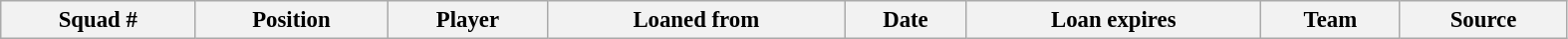<table width=83% class="wikitable sortable" style="text-align:center; font-size:95%; text-align:left">
<tr>
<th><strong>Squad #</strong></th>
<th><strong>Position </strong></th>
<th><strong>Player </strong></th>
<th><strong>Loaned from</strong></th>
<th><strong>Date </strong></th>
<th><strong>Loan expires </strong></th>
<th><strong>Team</strong></th>
<th><strong>Source</strong></th>
</tr>
</table>
